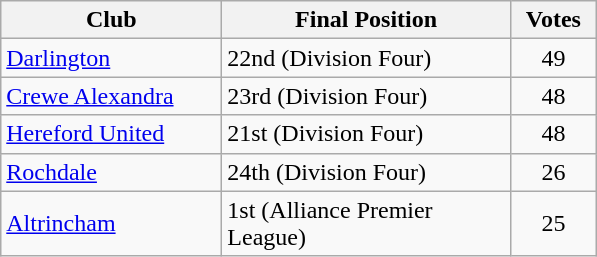<table class="wikitable" style="text-align:left;">
<tr>
<th width=140>Club</th>
<th width=185>Final Position</th>
<th width=50>Votes</th>
</tr>
<tr>
<td><a href='#'>Darlington</a></td>
<td>22nd (Division Four)</td>
<td align=center>49</td>
</tr>
<tr>
<td><a href='#'>Crewe Alexandra</a></td>
<td>23rd (Division Four)</td>
<td align=center>48</td>
</tr>
<tr>
<td><a href='#'>Hereford United</a></td>
<td>21st (Division Four)</td>
<td align=center>48</td>
</tr>
<tr>
<td><a href='#'>Rochdale</a></td>
<td>24th (Division Four)</td>
<td align=center>26</td>
</tr>
<tr>
<td><a href='#'>Altrincham</a></td>
<td>1st (Alliance Premier League)</td>
<td align=center>25</td>
</tr>
</table>
